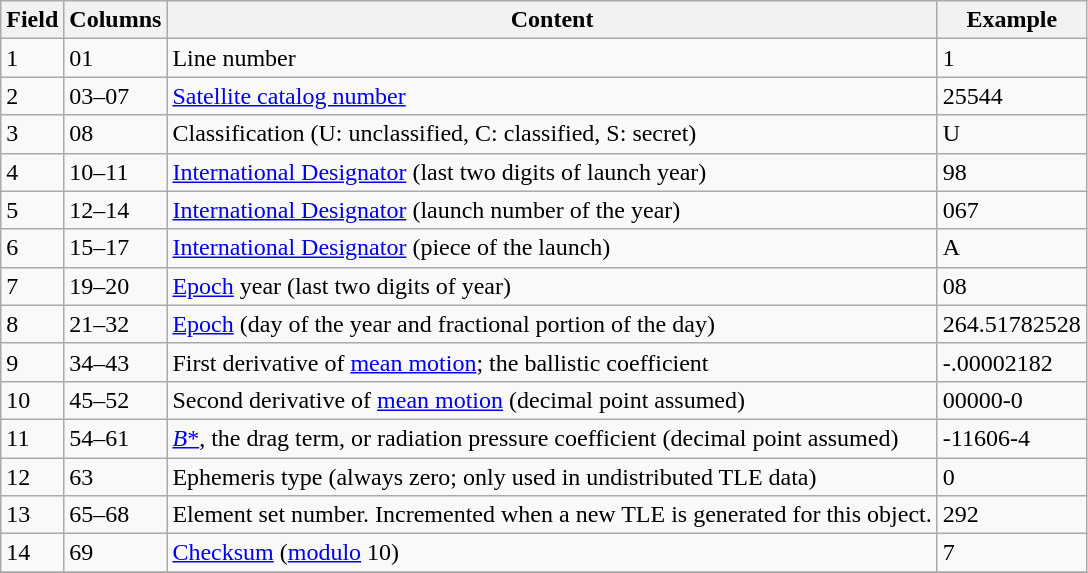<table class="wikitable">
<tr>
<th>Field</th>
<th>Columns</th>
<th>Content</th>
<th>Example</th>
</tr>
<tr>
<td>1</td>
<td>01</td>
<td>Line number</td>
<td>1</td>
</tr>
<tr>
<td>2</td>
<td>03–07</td>
<td><a href='#'>Satellite catalog number</a></td>
<td>25544</td>
</tr>
<tr>
<td>3</td>
<td>08</td>
<td>Classification (U: unclassified, C: classified, S: secret)</td>
<td>U</td>
</tr>
<tr>
<td>4</td>
<td>10–11</td>
<td><a href='#'>International Designator</a> (last two digits of launch year)</td>
<td>98</td>
</tr>
<tr>
<td>5</td>
<td>12–14</td>
<td><a href='#'>International Designator</a> (launch number of the year)</td>
<td>067</td>
</tr>
<tr>
<td>6</td>
<td>15–17</td>
<td><a href='#'>International Designator</a> (piece of the launch)</td>
<td>A</td>
</tr>
<tr>
<td>7</td>
<td>19–20</td>
<td><a href='#'>Epoch</a> year (last two digits of year)</td>
<td>08</td>
</tr>
<tr>
<td>8</td>
<td>21–32</td>
<td><a href='#'>Epoch</a> (day of the year and fractional portion of the day)</td>
<td>264.51782528</td>
</tr>
<tr>
<td>9</td>
<td>34–43</td>
<td>First derivative of <a href='#'>mean motion</a>; the ballistic coefficient</td>
<td>-.00002182</td>
</tr>
<tr>
<td>10</td>
<td>45–52</td>
<td>Second derivative of <a href='#'>mean motion</a> (decimal point assumed)</td>
<td>00000-0</td>
</tr>
<tr>
<td>11</td>
<td>54–61</td>
<td><a href='#'><em>B</em>*</a>, the drag term, or radiation pressure coefficient (decimal point assumed)</td>
<td>-11606-4</td>
</tr>
<tr>
<td>12</td>
<td>63</td>
<td>Ephemeris type (always zero; only used in undistributed TLE data)</td>
<td>0</td>
</tr>
<tr>
<td>13</td>
<td>65–68</td>
<td>Element set number. Incremented when a new TLE is generated for this object.</td>
<td>292</td>
</tr>
<tr>
<td>14</td>
<td>69</td>
<td><a href='#'>Checksum</a> (<a href='#'>modulo</a> 10)</td>
<td>7</td>
</tr>
<tr>
</tr>
</table>
